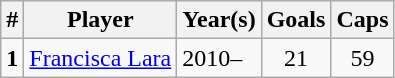<table class="wikitable sortable">
<tr>
<th width =>#</th>
<th width =>Player</th>
<th width =>Year(s)</th>
<th width =>Goals</th>
<th width =>Caps</th>
</tr>
<tr>
<td align=center><strong>1</strong></td>
<td><a href='#'>Francisca Lara</a></td>
<td>2010–</td>
<td align=center>21</td>
<td align=center>59<br></td>
</tr>
</table>
